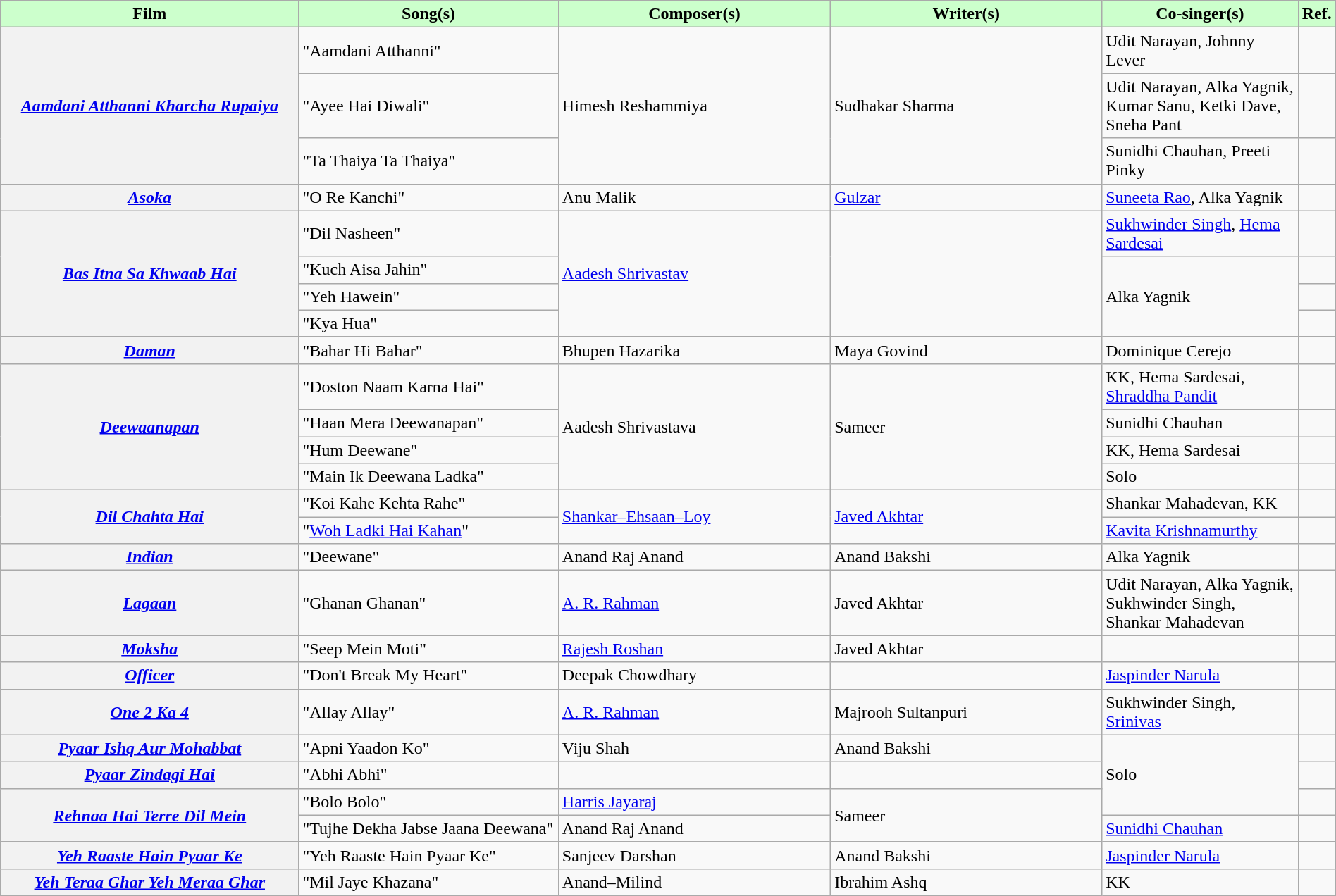<table class="wikitable plainrowheaders" style="width:100%;" textcolor:#000;">
<tr style="background:#cfc; text-align:center;">
<td scope="col" style="width:23%;"><strong>Film</strong></td>
<td scope="col" style="width:20%;"><strong>Song(s)</strong></td>
<td scope="col" style="width:21%;"><strong>Composer(s)</strong></td>
<td scope="col" style="width:21%;"><strong>Writer(s)</strong></td>
<td scope="col" style="width:18%;"><strong>Co-singer(s)</strong></td>
<td scope="col" style="width:1%;"><strong>Ref.</strong></td>
</tr>
<tr>
<th scope="row" rowspan=3><em><a href='#'>Aamdani Atthanni Kharcha Rupaiya</a></em></th>
<td>"Aamdani Atthanni"</td>
<td rowspan=3>Himesh Reshammiya</td>
<td rowspan=3>Sudhakar Sharma</td>
<td>Udit Narayan, Johnny Lever</td>
<td></td>
</tr>
<tr>
<td>"Ayee Hai Diwali"</td>
<td>Udit Narayan, Alka Yagnik, Kumar Sanu, Ketki Dave, Sneha Pant</td>
<td></td>
</tr>
<tr>
<td>"Ta Thaiya Ta Thaiya"</td>
<td>Sunidhi Chauhan, Preeti Pinky</td>
<td></td>
</tr>
<tr>
<th scope="row"><em><a href='#'>Asoka</a></em></th>
<td>"O Re Kanchi"</td>
<td>Anu Malik</td>
<td><a href='#'>Gulzar</a></td>
<td><a href='#'>Suneeta Rao</a>, Alka Yagnik</td>
<td></td>
</tr>
<tr>
<th scope="row" rowspan=4><em><a href='#'>Bas Itna Sa Khwaab Hai</a></em></th>
<td>"Dil Nasheen"</td>
<td rowspan=4><a href='#'>Aadesh Shrivastav</a></td>
<td rowspan=4></td>
<td><a href='#'>Sukhwinder Singh</a>, <a href='#'>Hema Sardesai</a></td>
<td></td>
</tr>
<tr>
<td>"Kuch Aisa Jahin"</td>
<td rowspan=3>Alka Yagnik</td>
<td></td>
</tr>
<tr>
<td>"Yeh Hawein"</td>
<td></td>
</tr>
<tr>
<td>"Kya Hua"</td>
<td></td>
</tr>
<tr>
<th scope="row"><em><a href='#'>Daman</a></em></th>
<td>"Bahar Hi Bahar"</td>
<td>Bhupen Hazarika</td>
<td>Maya Govind</td>
<td>Dominique Cerejo</td>
<td></td>
</tr>
<tr>
<th scope="row" rowspan=4><em><a href='#'>Deewaanapan</a></em></th>
<td>"Doston Naam Karna Hai"</td>
<td rowspan=4>Aadesh Shrivastava</td>
<td rowspan=4>Sameer</td>
<td>KK, Hema Sardesai, <a href='#'>Shraddha Pandit</a></td>
<td></td>
</tr>
<tr>
<td>"Haan Mera Deewanapan"</td>
<td>Sunidhi Chauhan</td>
<td></td>
</tr>
<tr>
<td>"Hum Deewane"</td>
<td>KK, Hema Sardesai</td>
<td></td>
</tr>
<tr>
<td>"Main Ik Deewana Ladka"</td>
<td>Solo</td>
<td></td>
</tr>
<tr>
<th scope="row" rowspan=2><em><a href='#'>Dil Chahta Hai</a></em></th>
<td>"Koi Kahe Kehta Rahe"</td>
<td rowspan=2><a href='#'>Shankar–Ehsaan–Loy</a></td>
<td rowspan=2><a href='#'>Javed Akhtar</a></td>
<td>Shankar Mahadevan, KK</td>
<td></td>
</tr>
<tr>
<td>"<a href='#'>Woh Ladki Hai Kahan</a>"</td>
<td><a href='#'>Kavita Krishnamurthy</a></td>
<td></td>
</tr>
<tr>
<th scope="row"><em><a href='#'>Indian</a></em></th>
<td>"Deewane"</td>
<td>Anand Raj Anand</td>
<td>Anand Bakshi</td>
<td>Alka Yagnik</td>
<td></td>
</tr>
<tr>
<th scope="row"><em><a href='#'>Lagaan</a></em></th>
<td>"Ghanan Ghanan"</td>
<td><a href='#'>A. R. Rahman</a></td>
<td>Javed Akhtar</td>
<td>Udit Narayan, Alka Yagnik, Sukhwinder Singh, Shankar Mahadevan</td>
<td></td>
</tr>
<tr>
<th scope="row"><em><a href='#'>Moksha</a></em></th>
<td>"Seep Mein Moti"</td>
<td><a href='#'>Rajesh Roshan</a></td>
<td>Javed Akhtar</td>
<td></td>
<td></td>
</tr>
<tr>
<th scope="row"><em><a href='#'>Officer</a></em></th>
<td>"Don't Break My Heart"</td>
<td>Deepak Chowdhary</td>
<td></td>
<td><a href='#'>Jaspinder Narula</a></td>
<td></td>
</tr>
<tr>
<th scope="row"><em><a href='#'>One 2 Ka 4</a></em></th>
<td>"Allay Allay"</td>
<td><a href='#'>A. R. Rahman</a></td>
<td>Majrooh Sultanpuri</td>
<td>Sukhwinder Singh, <a href='#'>Srinivas</a></td>
<td></td>
</tr>
<tr>
<th scope="row"><em><a href='#'>Pyaar Ishq Aur Mohabbat</a></em></th>
<td>"Apni Yaadon Ko"</td>
<td>Viju Shah</td>
<td>Anand Bakshi</td>
<td rowspan=3>Solo</td>
<td></td>
</tr>
<tr>
<th scope="row"><em><a href='#'>Pyaar Zindagi Hai</a></em></th>
<td>"Abhi Abhi"</td>
<td></td>
<td></td>
<td></td>
</tr>
<tr>
<th scope="row" rowspan="2"><em><a href='#'>Rehnaa Hai Terre Dil Mein</a></em></th>
<td>"Bolo Bolo"</td>
<td><a href='#'>Harris Jayaraj</a></td>
<td rowspan="2">Sameer</td>
<td></td>
</tr>
<tr>
<td>"Tujhe Dekha Jabse Jaana Deewana"</td>
<td>Anand Raj Anand</td>
<td><a href='#'>Sunidhi Chauhan</a></td>
<td></td>
</tr>
<tr>
<th scope="row"><em><a href='#'>Yeh Raaste Hain Pyaar Ke</a></em></th>
<td>"Yeh Raaste Hain Pyaar Ke"</td>
<td>Sanjeev Darshan</td>
<td>Anand Bakshi</td>
<td><a href='#'>Jaspinder Narula</a></td>
<td></td>
</tr>
<tr>
<th scope="row"><em><a href='#'>Yeh Teraa Ghar Yeh Meraa Ghar</a></em></th>
<td>"Mil Jaye Khazana"</td>
<td>Anand–Milind</td>
<td>Ibrahim Ashq</td>
<td>KK</td>
<td></td>
</tr>
</table>
